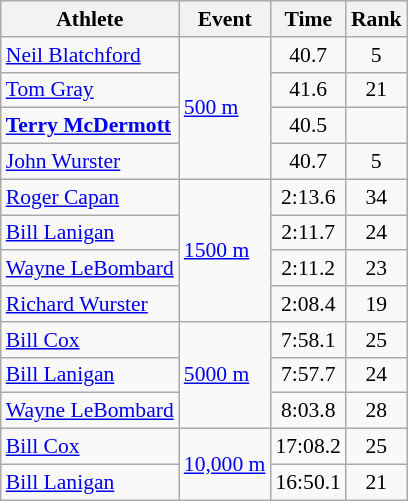<table class=wikitable style="font-size:90%; text-align:center">
<tr>
<th>Athlete</th>
<th>Event</th>
<th>Time</th>
<th>Rank</th>
</tr>
<tr>
<td align=left><a href='#'>Neil Blatchford</a></td>
<td align=left rowspan=4><a href='#'>500 m</a></td>
<td>40.7</td>
<td>5</td>
</tr>
<tr>
<td align=left><a href='#'>Tom Gray</a></td>
<td>41.6</td>
<td>21</td>
</tr>
<tr>
<td align=left><strong><a href='#'>Terry McDermott</a></strong></td>
<td>40.5</td>
<td></td>
</tr>
<tr>
<td align=left><a href='#'>John Wurster</a></td>
<td>40.7</td>
<td>5</td>
</tr>
<tr>
<td align=left><a href='#'>Roger Capan</a></td>
<td align=left rowspan=4><a href='#'>1500 m</a></td>
<td>2:13.6</td>
<td>34</td>
</tr>
<tr>
<td align=left><a href='#'>Bill Lanigan</a></td>
<td>2:11.7</td>
<td>24</td>
</tr>
<tr>
<td align=left><a href='#'>Wayne LeBombard</a></td>
<td>2:11.2</td>
<td>23</td>
</tr>
<tr>
<td align=left><a href='#'>Richard Wurster</a></td>
<td>2:08.4</td>
<td>19</td>
</tr>
<tr>
<td align=left><a href='#'>Bill Cox</a></td>
<td align=left rowspan=3><a href='#'>5000 m</a></td>
<td>7:58.1</td>
<td>25</td>
</tr>
<tr>
<td align=left><a href='#'>Bill Lanigan</a></td>
<td>7:57.7</td>
<td>24</td>
</tr>
<tr>
<td align=left><a href='#'>Wayne LeBombard</a></td>
<td>8:03.8</td>
<td>28</td>
</tr>
<tr>
<td align=left><a href='#'>Bill Cox</a></td>
<td align=left rowspan=2><a href='#'>10,000 m</a></td>
<td>17:08.2</td>
<td>25</td>
</tr>
<tr>
<td align=left><a href='#'>Bill Lanigan</a></td>
<td>16:50.1</td>
<td>21</td>
</tr>
</table>
